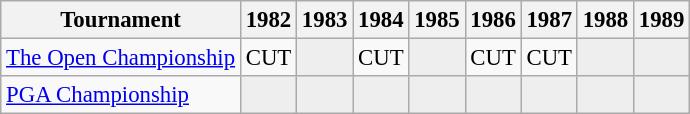<table class="wikitable" style="font-size:95%;text-align:center;">
<tr>
<th>Tournament</th>
<th>1982</th>
<th>1983</th>
<th>1984</th>
<th>1985</th>
<th>1986</th>
<th>1987</th>
<th>1988</th>
<th>1989</th>
</tr>
<tr>
<td align=left><a href='#'>The Open Championship</a></td>
<td>CUT</td>
<td style="background:#eeeeee;"></td>
<td>CUT</td>
<td style="background:#eeeeee;"></td>
<td>CUT</td>
<td>CUT</td>
<td style="background:#eeeeee;"></td>
<td style="background:#eeeeee;"></td>
</tr>
<tr>
<td align=left><a href='#'>PGA Championship</a></td>
<td style="background:#eeeeee;"></td>
<td style="background:#eeeeee;"></td>
<td style="background:#eeeeee;"></td>
<td style="background:#eeeeee;"></td>
<td style="background:#eeeeee;"></td>
<td style="background:#eeeeee;"></td>
<td style="background:#eeeeee;"></td>
<td style="background:#eeeeee;"></td>
</tr>
</table>
